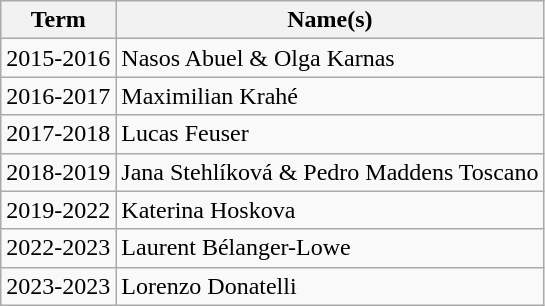<table class="wikitable">
<tr>
<th>Term</th>
<th>Name(s)</th>
</tr>
<tr>
<td>2015-2016</td>
<td>Nasos Abuel & Olga Karnas</td>
</tr>
<tr>
<td>2016-2017</td>
<td>Maximilian Krahé</td>
</tr>
<tr>
<td>2017-2018</td>
<td>Lucas Feuser</td>
</tr>
<tr>
<td>2018-2019</td>
<td>Jana Stehlíková & Pedro Maddens Toscano</td>
</tr>
<tr>
<td>2019-2022</td>
<td>Katerina Hoskova</td>
</tr>
<tr>
<td>2022-2023</td>
<td>Laurent Bélanger-Lowe</td>
</tr>
<tr>
<td>2023-2023</td>
<td>Lorenzo Donatelli</td>
</tr>
</table>
